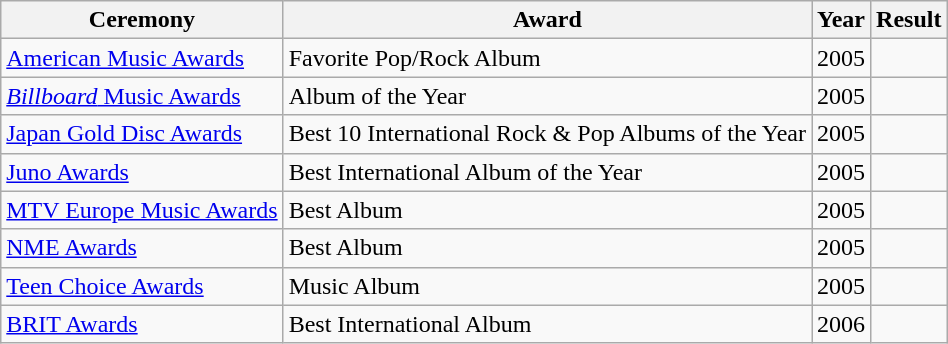<table class="wikitable">
<tr>
<th>Ceremony</th>
<th>Award</th>
<th>Year</th>
<th>Result</th>
</tr>
<tr>
<td><a href='#'>American Music Awards</a></td>
<td>Favorite Pop/Rock Album</td>
<td>2005</td>
<td></td>
</tr>
<tr>
<td><a href='#'><em>Billboard</em> Music Awards</a></td>
<td>Album of the Year</td>
<td>2005</td>
<td></td>
</tr>
<tr>
<td><a href='#'>Japan Gold Disc Awards</a></td>
<td>Best 10 International Rock & Pop Albums of the Year</td>
<td>2005</td>
<td></td>
</tr>
<tr>
<td><a href='#'>Juno Awards</a></td>
<td>Best International Album of the Year</td>
<td>2005</td>
<td></td>
</tr>
<tr>
<td><a href='#'>MTV Europe Music Awards</a></td>
<td>Best Album</td>
<td>2005</td>
<td></td>
</tr>
<tr>
<td><a href='#'>NME Awards</a></td>
<td>Best Album</td>
<td>2005</td>
<td></td>
</tr>
<tr>
<td><a href='#'>Teen Choice Awards</a></td>
<td>Music Album</td>
<td>2005</td>
<td></td>
</tr>
<tr>
<td><a href='#'>BRIT Awards</a></td>
<td>Best International Album</td>
<td>2006</td>
<td></td>
</tr>
</table>
